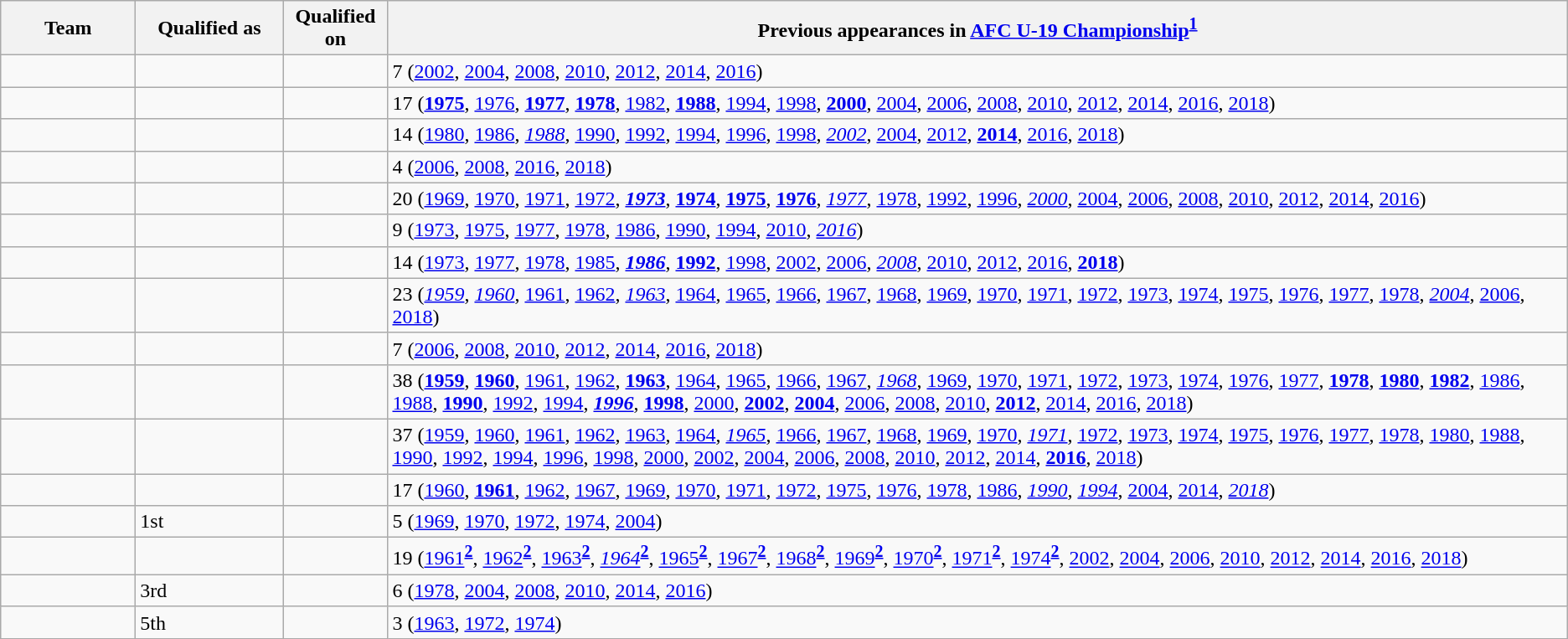<table class="wikitable sortable">
<tr>
<th width=100>Team</th>
<th width=110>Qualified as</th>
<th>Qualified on</th>
<th data-sort-type="number">Previous appearances in <a href='#'>AFC U-19 Championship</a><sup><strong><a href='#'>1</a></strong></sup></th>
</tr>
<tr>
<td></td>
<td></td>
<td></td>
<td>7 (<a href='#'>2002</a>, <a href='#'>2004</a>, <a href='#'>2008</a>, <a href='#'>2010</a>, <a href='#'>2012</a>, <a href='#'>2014</a>, <a href='#'>2016</a>)</td>
</tr>
<tr>
<td></td>
<td></td>
<td></td>
<td>17 (<strong><a href='#'>1975</a></strong>, <a href='#'>1976</a>, <strong><a href='#'>1977</a></strong>, <strong><a href='#'>1978</a></strong>, <a href='#'>1982</a>, <strong><a href='#'>1988</a></strong>, <a href='#'>1994</a>, <a href='#'>1998</a>, <strong><a href='#'>2000</a></strong>, <a href='#'>2004</a>, <a href='#'>2006</a>, <a href='#'>2008</a>, <a href='#'>2010</a>, <a href='#'>2012</a>, <a href='#'>2014</a>, <a href='#'>2016</a>, <a href='#'>2018</a>)</td>
</tr>
<tr>
<td></td>
<td></td>
<td></td>
<td>14 (<a href='#'>1980</a>, <a href='#'>1986</a>, <em><a href='#'>1988</a></em>, <a href='#'>1990</a>, <a href='#'>1992</a>, <a href='#'>1994</a>, <a href='#'>1996</a>, <a href='#'>1998</a>, <em><a href='#'>2002</a></em>, <a href='#'>2004</a>, <a href='#'>2012</a>, <strong><a href='#'>2014</a></strong>, <a href='#'>2016</a>, <a href='#'>2018</a>)</td>
</tr>
<tr>
<td></td>
<td></td>
<td></td>
<td>4 (<a href='#'>2006</a>, <a href='#'>2008</a>, <a href='#'>2016</a>, <a href='#'>2018</a>)</td>
</tr>
<tr>
<td></td>
<td></td>
<td></td>
<td>20 (<a href='#'>1969</a>, <a href='#'>1970</a>, <a href='#'>1971</a>, <a href='#'>1972</a>, <strong><em><a href='#'>1973</a></em></strong>, <strong><a href='#'>1974</a></strong>, <strong><a href='#'>1975</a></strong>, <strong><a href='#'>1976</a></strong>, <em><a href='#'>1977</a></em>, <a href='#'>1978</a>, <a href='#'>1992</a>, <a href='#'>1996</a>, <em><a href='#'>2000</a></em>, <a href='#'>2004</a>, <a href='#'>2006</a>, <a href='#'>2008</a>, <a href='#'>2010</a>, <a href='#'>2012</a>, <a href='#'>2014</a>, <a href='#'>2016</a>)</td>
</tr>
<tr>
<td></td>
<td></td>
<td></td>
<td>9 (<a href='#'>1973</a>, <a href='#'>1975</a>, <a href='#'>1977</a>, <a href='#'>1978</a>, <a href='#'>1986</a>, <a href='#'>1990</a>, <a href='#'>1994</a>, <a href='#'>2010</a>, <em><a href='#'>2016</a></em>)</td>
</tr>
<tr>
<td></td>
<td></td>
<td></td>
<td>14 (<a href='#'>1973</a>, <a href='#'>1977</a>, <a href='#'>1978</a>, <a href='#'>1985</a>, <strong><em><a href='#'>1986</a></em></strong>, <strong><a href='#'>1992</a></strong>, <a href='#'>1998</a>, <a href='#'>2002</a>, <a href='#'>2006</a>, <em><a href='#'>2008</a></em>, <a href='#'>2010</a>, <a href='#'>2012</a>, <a href='#'>2016</a>, <strong><a href='#'>2018</a></strong>)</td>
</tr>
<tr>
<td></td>
<td></td>
<td></td>
<td>23 (<em><a href='#'>1959</a></em>, <em><a href='#'>1960</a></em>, <a href='#'>1961</a>, <a href='#'>1962</a>, <em><a href='#'>1963</a></em>, <a href='#'>1964</a>, <a href='#'>1965</a>, <a href='#'>1966</a>, <a href='#'>1967</a>, <a href='#'>1968</a>, <a href='#'>1969</a>, <a href='#'>1970</a>, <a href='#'>1971</a>, <a href='#'>1972</a>, <a href='#'>1973</a>, <a href='#'>1974</a>, <a href='#'>1975</a>, <a href='#'>1976</a>, <a href='#'>1977</a>, <a href='#'>1978</a>, <em><a href='#'>2004</a></em>, <a href='#'>2006</a>, <a href='#'>2018</a>)</td>
</tr>
<tr>
<td></td>
<td></td>
<td></td>
<td>7 (<a href='#'>2006</a>, <a href='#'>2008</a>, <a href='#'>2010</a>, <a href='#'>2012</a>, <a href='#'>2014</a>, <a href='#'>2016</a>, <a href='#'>2018</a>)</td>
</tr>
<tr>
<td></td>
<td></td>
<td></td>
<td>38 (<strong><a href='#'>1959</a></strong>, <strong><a href='#'>1960</a></strong>, <a href='#'>1961</a>, <a href='#'>1962</a>, <strong><a href='#'>1963</a></strong>, <a href='#'>1964</a>, <a href='#'>1965</a>, <a href='#'>1966</a>, <a href='#'>1967</a>, <em><a href='#'>1968</a></em>, <a href='#'>1969</a>, <a href='#'>1970</a>, <a href='#'>1971</a>, <a href='#'>1972</a>, <a href='#'>1973</a>, <a href='#'>1974</a>, <a href='#'>1976</a>, <a href='#'>1977</a>, <strong><a href='#'>1978</a></strong>, <strong><a href='#'>1980</a></strong>, <strong><a href='#'>1982</a></strong>, <a href='#'>1986</a>, <a href='#'>1988</a>, <strong><a href='#'>1990</a></strong>, <a href='#'>1992</a>, <a href='#'>1994</a>, <strong><em><a href='#'>1996</a></em></strong>, <strong><a href='#'>1998</a></strong>, <a href='#'>2000</a>, <strong><a href='#'>2002</a></strong>, <strong><a href='#'>2004</a></strong>, <a href='#'>2006</a>, <a href='#'>2008</a>, <a href='#'>2010</a>, <strong><a href='#'>2012</a></strong>, <a href='#'>2014</a>, <a href='#'>2016</a>, <a href='#'>2018</a>)</td>
</tr>
<tr>
<td></td>
<td></td>
<td></td>
<td>37 (<a href='#'>1959</a>, <a href='#'>1960</a>, <a href='#'>1961</a>, <a href='#'>1962</a>, <a href='#'>1963</a>, <a href='#'>1964</a>, <em><a href='#'>1965</a></em>, <a href='#'>1966</a>, <a href='#'>1967</a>, <a href='#'>1968</a>, <a href='#'>1969</a>, <a href='#'>1970</a>, <em><a href='#'>1971</a></em>, <a href='#'>1972</a>, <a href='#'>1973</a>, <a href='#'>1974</a>, <a href='#'>1975</a>, <a href='#'>1976</a>, <a href='#'>1977</a>, <a href='#'>1978</a>, <a href='#'>1980</a>, <a href='#'>1988</a>, <a href='#'>1990</a>, <a href='#'>1992</a>, <a href='#'>1994</a>, <a href='#'>1996</a>, <a href='#'>1998</a>, <a href='#'>2000</a>, <a href='#'>2002</a>, <a href='#'>2004</a>, <a href='#'>2006</a>, <a href='#'>2008</a>, <a href='#'>2010</a>, <a href='#'>2012</a>, <a href='#'>2014</a>, <strong><a href='#'>2016</a></strong>, <a href='#'>2018</a>)</td>
</tr>
<tr>
<td></td>
<td></td>
<td></td>
<td>17 (<a href='#'>1960</a>, <strong><a href='#'>1961</a></strong>, <a href='#'>1962</a>, <a href='#'>1967</a>, <a href='#'>1969</a>, <a href='#'>1970</a>, <a href='#'>1971</a>, <a href='#'>1972</a>, <a href='#'>1975</a>, <a href='#'>1976</a>, <a href='#'>1978</a>, <a href='#'>1986</a>, <em><a href='#'>1990</a></em>, <em><a href='#'>1994</a></em>, <a href='#'>2004</a>, <a href='#'>2014</a>, <em><a href='#'>2018</a></em>)</td>
</tr>
<tr>
<td></td>
<td>1st </td>
<td></td>
<td>5 (<a href='#'>1969</a>, <a href='#'>1970</a>, <a href='#'>1972</a>, <a href='#'>1974</a>, <a href='#'>2004</a>)</td>
</tr>
<tr>
<td></td>
<td></td>
<td></td>
<td>19 (<a href='#'>1961</a><sup><strong><a href='#'>2</a></strong></sup>, <a href='#'>1962</a><sup><strong><a href='#'>2</a></strong></sup>, <a href='#'>1963</a><sup><strong><a href='#'>2</a></strong></sup>, <em><a href='#'>1964</a></em><sup><strong><a href='#'>2</a></strong></sup>, <a href='#'>1965</a><sup><strong><a href='#'>2</a></strong></sup>, <a href='#'>1967</a><sup><strong><a href='#'>2</a></strong></sup>, <a href='#'>1968</a><sup><strong><a href='#'>2</a></strong></sup>, <a href='#'>1969</a><sup><strong><a href='#'>2</a></strong></sup>, <a href='#'>1970</a><sup><strong><a href='#'>2</a></strong></sup>, <a href='#'>1971</a><sup><strong><a href='#'>2</a></strong></sup>, <a href='#'>1974</a><sup><strong><a href='#'>2</a></strong></sup>, <a href='#'>2002</a>, <a href='#'>2004</a>, <a href='#'>2006</a>, <a href='#'>2010</a>, <a href='#'>2012</a>, <a href='#'>2014</a>, <a href='#'>2016</a>, <a href='#'>2018</a>)</td>
</tr>
<tr>
<td></td>
<td>3rd </td>
<td></td>
<td>6 (<a href='#'>1978</a>, <a href='#'>2004</a>, <a href='#'>2008</a>, <a href='#'>2010</a>, <a href='#'>2014</a>, <a href='#'>2016</a>)</td>
</tr>
<tr>
<td></td>
<td>5th </td>
<td></td>
<td>3 (<a href='#'>1963</a>, <a href='#'>1972</a>, <a href='#'>1974</a>)</td>
</tr>
</table>
